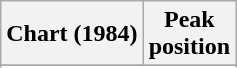<table class="wikitable sortable plainrowheaders">
<tr>
<th>Chart (1984)</th>
<th>Peak<br>position</th>
</tr>
<tr>
</tr>
<tr>
</tr>
<tr>
</tr>
</table>
